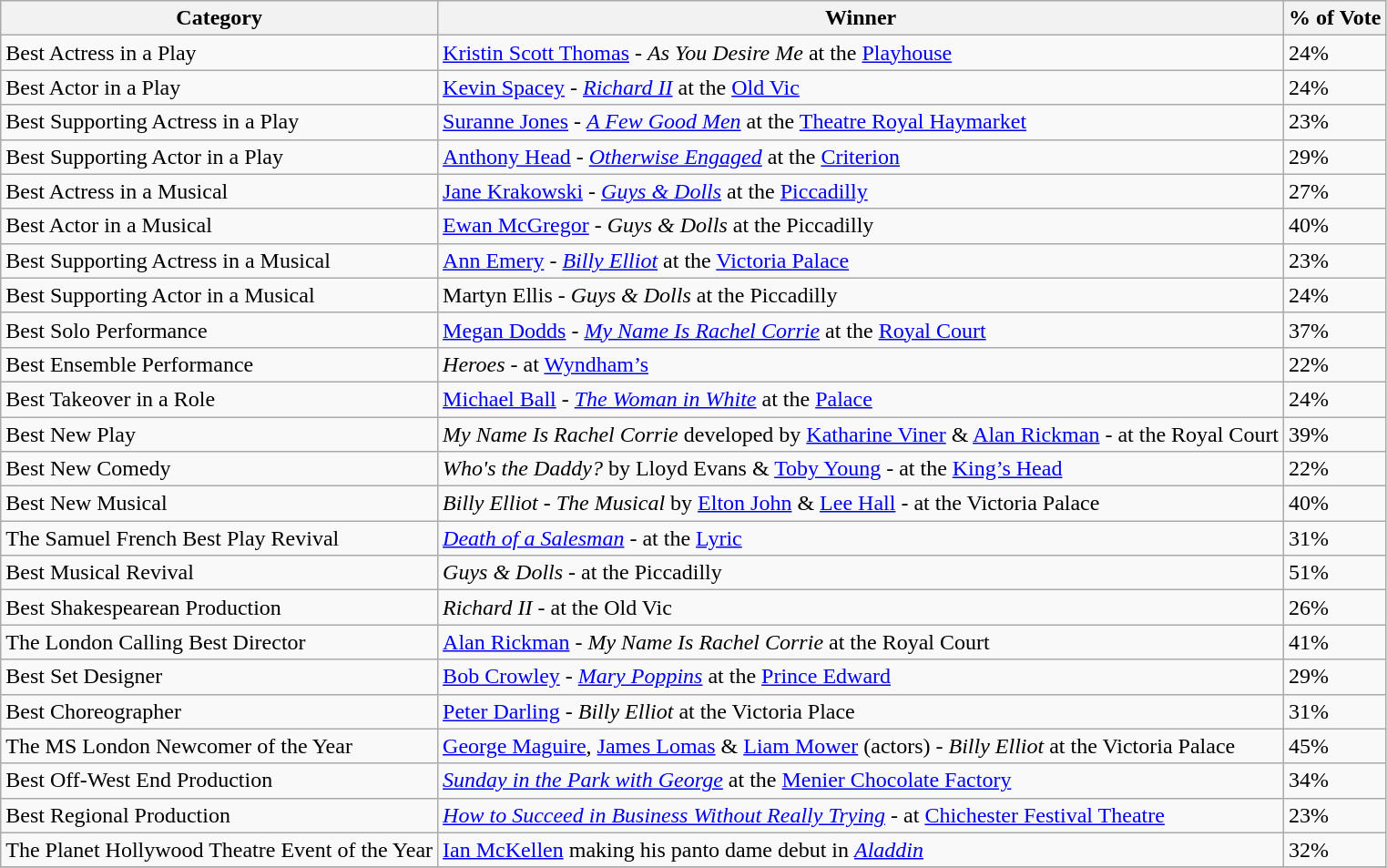<table class="wikitable">
<tr>
<th>Category</th>
<th>Winner</th>
<th>% of Vote</th>
</tr>
<tr>
<td>Best Actress in a Play</td>
<td><a href='#'>Kristin Scott Thomas</a> - <em>As You Desire Me</em> at the <a href='#'>Playhouse</a></td>
<td>24%</td>
</tr>
<tr>
<td>Best Actor in a Play</td>
<td><a href='#'>Kevin Spacey</a> - <em><a href='#'>Richard II</a></em> at the <a href='#'>Old Vic</a></td>
<td>24%</td>
</tr>
<tr>
<td>Best Supporting Actress in a Play</td>
<td><a href='#'>Suranne Jones</a> - <em><a href='#'>A Few Good Men</a></em> at the <a href='#'>Theatre Royal Haymarket</a></td>
<td>23%</td>
</tr>
<tr>
<td>Best Supporting Actor in a Play</td>
<td><a href='#'>Anthony Head</a> - <em><a href='#'>Otherwise Engaged</a></em> at the <a href='#'>Criterion</a></td>
<td>29%</td>
</tr>
<tr>
<td>Best Actress in a Musical</td>
<td><a href='#'>Jane Krakowski</a> - <em><a href='#'>Guys & Dolls</a></em> at the <a href='#'>Piccadilly</a></td>
<td>27%</td>
</tr>
<tr>
<td>Best Actor in a Musical</td>
<td><a href='#'>Ewan McGregor</a> - <em>Guys & Dolls</em> at the Piccadilly</td>
<td>40%</td>
</tr>
<tr>
<td>Best Supporting Actress in a Musical</td>
<td><a href='#'>Ann Emery</a> - <em><a href='#'>Billy Elliot</a></em> at the <a href='#'>Victoria Palace</a></td>
<td>23%</td>
</tr>
<tr>
<td>Best Supporting Actor in a Musical</td>
<td>Martyn Ellis - <em>Guys & Dolls</em> at the Piccadilly</td>
<td>24%</td>
</tr>
<tr>
<td>Best Solo Performance</td>
<td><a href='#'>Megan Dodds</a> - <em><a href='#'>My Name Is Rachel Corrie</a></em> at the <a href='#'>Royal Court</a></td>
<td>37%</td>
</tr>
<tr>
<td>Best Ensemble Performance</td>
<td><em>Heroes</em> - at <a href='#'>Wyndham’s</a></td>
<td>22%</td>
</tr>
<tr>
<td>Best Takeover in a Role</td>
<td><a href='#'>Michael Ball</a> - <em><a href='#'>The Woman in White</a></em> at the <a href='#'>Palace</a></td>
<td>24%</td>
</tr>
<tr>
<td>Best New Play</td>
<td><em>My Name Is Rachel Corrie</em> developed by <a href='#'>Katharine Viner</a> & <a href='#'>Alan Rickman</a> - at the Royal Court</td>
<td>39%</td>
</tr>
<tr>
<td>Best New Comedy</td>
<td><em>Who's the Daddy?</em> by Lloyd Evans & <a href='#'>Toby Young</a> - at the <a href='#'>King’s Head</a></td>
<td>22%</td>
</tr>
<tr>
<td>Best New Musical</td>
<td><em>Billy Elliot - The Musical</em> by <a href='#'>Elton John</a> & <a href='#'>Lee Hall</a> - at the Victoria Palace</td>
<td>40%</td>
</tr>
<tr>
<td>The Samuel French Best Play Revival</td>
<td><em><a href='#'>Death of a Salesman</a></em> - at the <a href='#'>Lyric</a></td>
<td>31%</td>
</tr>
<tr>
<td>Best Musical Revival</td>
<td><em>Guys & Dolls</em> - at the Piccadilly</td>
<td>51%</td>
</tr>
<tr>
<td>Best Shakespearean Production</td>
<td><em>Richard II</em> - at the Old Vic</td>
<td>26%</td>
</tr>
<tr>
<td>The London Calling Best Director</td>
<td><a href='#'>Alan Rickman</a> - <em>My Name Is Rachel Corrie</em> at the Royal Court</td>
<td>41%</td>
</tr>
<tr>
<td>Best Set Designer</td>
<td><a href='#'>Bob Crowley</a> - <em><a href='#'>Mary Poppins</a></em> at the <a href='#'>Prince Edward</a></td>
<td>29%</td>
</tr>
<tr>
<td>Best Choreographer</td>
<td><a href='#'>Peter Darling</a> - <em>Billy Elliot</em> at the Victoria Place</td>
<td>31%</td>
</tr>
<tr>
<td>The MS London Newcomer of the Year</td>
<td><a href='#'>George Maguire</a>, <a href='#'>James Lomas</a> & <a href='#'>Liam Mower</a> (actors) - <em>Billy Elliot</em> at the Victoria Palace</td>
<td>45%</td>
</tr>
<tr>
<td>Best Off-West End Production</td>
<td><em><a href='#'>Sunday in the Park with George</a></em> at the <a href='#'>Menier Chocolate Factory</a></td>
<td>34%</td>
</tr>
<tr>
<td>Best Regional Production</td>
<td><em><a href='#'>How to Succeed in Business Without Really Trying</a></em> - at <a href='#'>Chichester Festival Theatre</a></td>
<td>23%</td>
</tr>
<tr>
<td>The Planet Hollywood Theatre Event of the Year</td>
<td><a href='#'>Ian McKellen</a> making his panto dame debut in <em><a href='#'>Aladdin</a></em></td>
<td>32%</td>
</tr>
<tr>
</tr>
</table>
